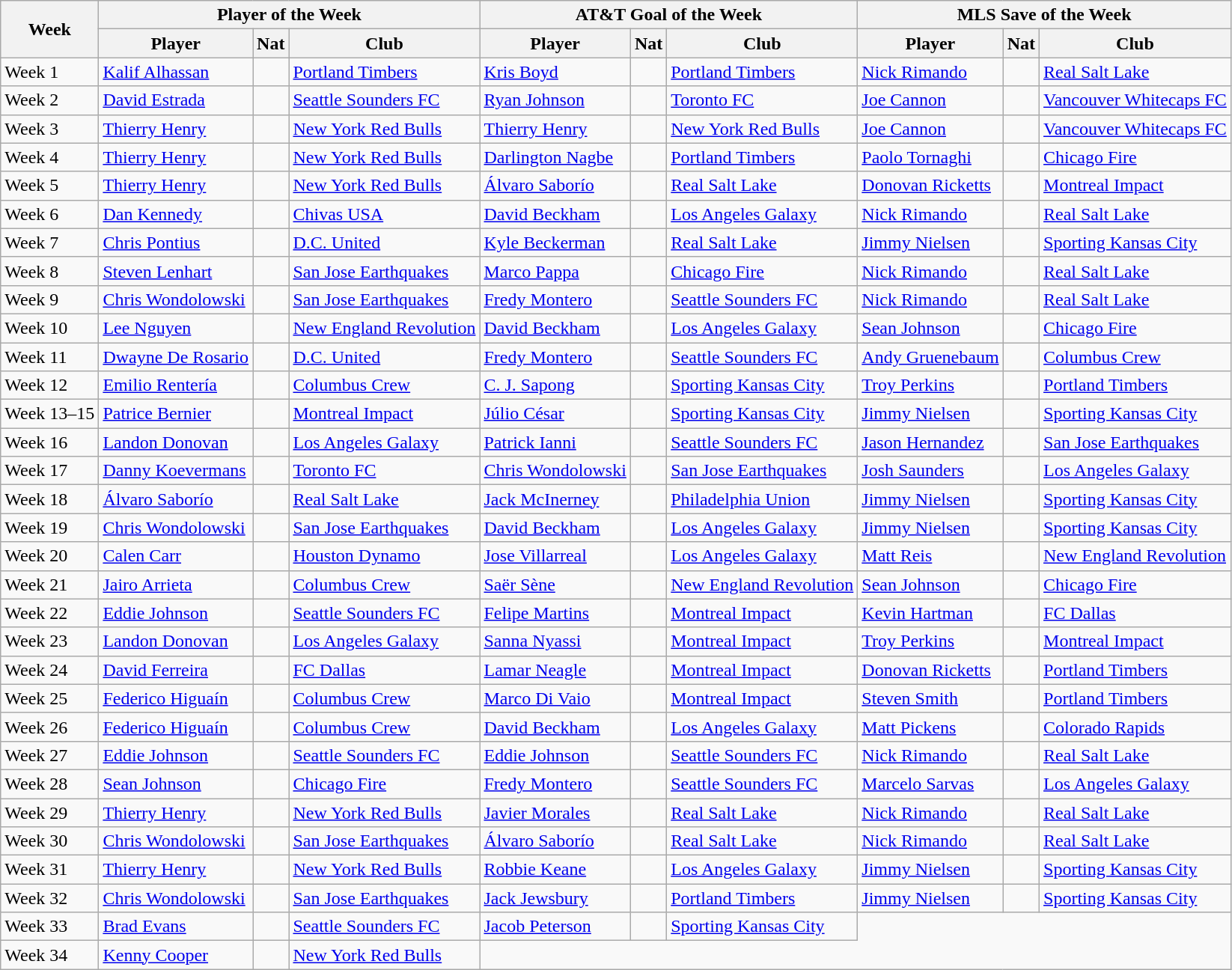<table class="wikitable">
<tr>
<th rowspan="2">Week</th>
<th colspan="3">Player of the Week</th>
<th colspan="3">AT&T Goal of the Week</th>
<th colspan="3">MLS Save of the Week</th>
</tr>
<tr>
<th>Player</th>
<th>Nat</th>
<th>Club</th>
<th>Player</th>
<th>Nat</th>
<th>Club</th>
<th>Player</th>
<th>Nat</th>
<th>Club</th>
</tr>
<tr>
<td>Week 1</td>
<td><a href='#'>Kalif Alhassan</a></td>
<td></td>
<td><a href='#'>Portland Timbers</a></td>
<td><a href='#'>Kris Boyd</a></td>
<td></td>
<td><a href='#'>Portland Timbers</a></td>
<td><a href='#'>Nick Rimando</a></td>
<td></td>
<td><a href='#'>Real Salt Lake</a></td>
</tr>
<tr>
<td>Week 2</td>
<td><a href='#'>David Estrada</a></td>
<td></td>
<td><a href='#'>Seattle Sounders FC</a></td>
<td><a href='#'>Ryan Johnson</a></td>
<td></td>
<td><a href='#'>Toronto FC</a></td>
<td><a href='#'>Joe Cannon</a></td>
<td></td>
<td><a href='#'>Vancouver Whitecaps FC</a></td>
</tr>
<tr>
<td>Week 3</td>
<td><a href='#'>Thierry Henry</a></td>
<td></td>
<td><a href='#'>New York Red Bulls</a></td>
<td><a href='#'>Thierry Henry</a></td>
<td></td>
<td><a href='#'>New York Red Bulls</a></td>
<td><a href='#'>Joe Cannon</a></td>
<td></td>
<td><a href='#'>Vancouver Whitecaps FC</a></td>
</tr>
<tr>
<td>Week 4</td>
<td><a href='#'>Thierry Henry</a></td>
<td></td>
<td><a href='#'>New York Red Bulls</a></td>
<td><a href='#'>Darlington Nagbe</a></td>
<td></td>
<td><a href='#'>Portland Timbers</a></td>
<td><a href='#'>Paolo Tornaghi</a></td>
<td></td>
<td><a href='#'>Chicago Fire</a></td>
</tr>
<tr>
<td>Week 5</td>
<td><a href='#'>Thierry Henry</a></td>
<td></td>
<td><a href='#'>New York Red Bulls</a></td>
<td><a href='#'>Álvaro Saborío</a></td>
<td></td>
<td><a href='#'>Real Salt Lake</a></td>
<td><a href='#'>Donovan Ricketts</a></td>
<td></td>
<td><a href='#'>Montreal Impact</a></td>
</tr>
<tr>
<td>Week 6</td>
<td><a href='#'>Dan Kennedy</a></td>
<td></td>
<td><a href='#'>Chivas USA</a></td>
<td><a href='#'>David Beckham</a></td>
<td></td>
<td><a href='#'>Los Angeles Galaxy</a></td>
<td><a href='#'>Nick Rimando</a></td>
<td></td>
<td><a href='#'>Real Salt Lake</a></td>
</tr>
<tr>
<td>Week 7</td>
<td><a href='#'>Chris Pontius</a></td>
<td></td>
<td><a href='#'>D.C. United</a></td>
<td><a href='#'>Kyle Beckerman</a></td>
<td></td>
<td><a href='#'>Real Salt Lake</a></td>
<td><a href='#'>Jimmy Nielsen</a></td>
<td></td>
<td><a href='#'>Sporting Kansas City</a></td>
</tr>
<tr>
<td>Week 8</td>
<td><a href='#'>Steven Lenhart</a></td>
<td></td>
<td><a href='#'>San Jose Earthquakes</a></td>
<td><a href='#'>Marco Pappa</a></td>
<td></td>
<td><a href='#'>Chicago Fire</a></td>
<td><a href='#'>Nick Rimando</a></td>
<td></td>
<td><a href='#'>Real Salt Lake</a></td>
</tr>
<tr>
<td>Week 9</td>
<td><a href='#'>Chris Wondolowski</a></td>
<td></td>
<td><a href='#'>San Jose Earthquakes</a></td>
<td><a href='#'>Fredy Montero</a></td>
<td></td>
<td><a href='#'>Seattle Sounders FC</a></td>
<td><a href='#'>Nick Rimando</a></td>
<td></td>
<td><a href='#'>Real Salt Lake</a></td>
</tr>
<tr>
<td>Week 10</td>
<td><a href='#'>Lee Nguyen</a></td>
<td></td>
<td><a href='#'>New England Revolution</a></td>
<td><a href='#'>David Beckham</a></td>
<td></td>
<td><a href='#'>Los Angeles Galaxy</a></td>
<td><a href='#'>Sean Johnson</a></td>
<td></td>
<td><a href='#'>Chicago Fire</a></td>
</tr>
<tr>
<td>Week 11</td>
<td><a href='#'>Dwayne De Rosario</a></td>
<td></td>
<td><a href='#'>D.C. United</a></td>
<td><a href='#'>Fredy Montero</a></td>
<td></td>
<td><a href='#'>Seattle Sounders FC</a></td>
<td><a href='#'>Andy Gruenebaum</a></td>
<td></td>
<td><a href='#'>Columbus Crew</a></td>
</tr>
<tr>
<td>Week 12</td>
<td><a href='#'>Emilio Rentería</a></td>
<td></td>
<td><a href='#'>Columbus Crew</a></td>
<td><a href='#'>C. J. Sapong</a></td>
<td></td>
<td><a href='#'>Sporting Kansas City</a></td>
<td><a href='#'>Troy Perkins</a></td>
<td></td>
<td><a href='#'>Portland Timbers</a></td>
</tr>
<tr>
<td>Week 13–15</td>
<td><a href='#'>Patrice Bernier</a></td>
<td></td>
<td><a href='#'>Montreal Impact</a></td>
<td><a href='#'>Júlio César</a></td>
<td></td>
<td><a href='#'>Sporting Kansas City</a></td>
<td><a href='#'>Jimmy Nielsen</a></td>
<td></td>
<td><a href='#'>Sporting Kansas City</a></td>
</tr>
<tr>
<td>Week 16</td>
<td><a href='#'>Landon Donovan</a></td>
<td></td>
<td><a href='#'>Los Angeles Galaxy</a></td>
<td><a href='#'>Patrick Ianni</a></td>
<td></td>
<td><a href='#'>Seattle Sounders FC</a></td>
<td><a href='#'>Jason Hernandez</a></td>
<td></td>
<td><a href='#'>San Jose Earthquakes</a></td>
</tr>
<tr>
<td>Week 17</td>
<td><a href='#'>Danny Koevermans</a></td>
<td></td>
<td><a href='#'>Toronto FC</a></td>
<td><a href='#'>Chris Wondolowski</a></td>
<td></td>
<td><a href='#'>San Jose Earthquakes</a></td>
<td><a href='#'>Josh Saunders</a></td>
<td></td>
<td><a href='#'>Los Angeles Galaxy</a></td>
</tr>
<tr>
<td>Week 18</td>
<td><a href='#'>Álvaro Saborío</a></td>
<td></td>
<td><a href='#'>Real Salt Lake</a></td>
<td><a href='#'>Jack McInerney</a></td>
<td></td>
<td><a href='#'>Philadelphia Union</a></td>
<td><a href='#'>Jimmy Nielsen</a></td>
<td></td>
<td><a href='#'>Sporting Kansas City</a></td>
</tr>
<tr>
<td>Week 19</td>
<td><a href='#'>Chris Wondolowski</a></td>
<td></td>
<td><a href='#'>San Jose Earthquakes</a></td>
<td><a href='#'>David Beckham</a></td>
<td></td>
<td><a href='#'>Los Angeles Galaxy</a></td>
<td><a href='#'>Jimmy Nielsen</a></td>
<td></td>
<td><a href='#'>Sporting Kansas City</a></td>
</tr>
<tr>
<td>Week 20</td>
<td><a href='#'>Calen Carr</a></td>
<td></td>
<td><a href='#'>Houston Dynamo</a></td>
<td><a href='#'>Jose Villarreal</a></td>
<td></td>
<td><a href='#'>Los Angeles Galaxy</a></td>
<td><a href='#'>Matt Reis</a></td>
<td></td>
<td><a href='#'>New England Revolution</a></td>
</tr>
<tr>
<td>Week 21</td>
<td><a href='#'>Jairo Arrieta</a></td>
<td></td>
<td><a href='#'>Columbus Crew</a></td>
<td><a href='#'>Saër Sène</a></td>
<td></td>
<td><a href='#'>New England Revolution</a></td>
<td><a href='#'>Sean Johnson</a></td>
<td></td>
<td><a href='#'>Chicago Fire</a></td>
</tr>
<tr>
<td>Week 22</td>
<td><a href='#'>Eddie Johnson</a></td>
<td></td>
<td><a href='#'>Seattle Sounders FC</a></td>
<td><a href='#'>Felipe Martins</a></td>
<td></td>
<td><a href='#'>Montreal Impact</a></td>
<td><a href='#'>Kevin Hartman</a></td>
<td></td>
<td><a href='#'>FC Dallas</a></td>
</tr>
<tr>
<td>Week 23</td>
<td><a href='#'>Landon Donovan</a></td>
<td></td>
<td><a href='#'>Los Angeles Galaxy</a></td>
<td><a href='#'>Sanna Nyassi</a></td>
<td></td>
<td><a href='#'>Montreal Impact</a></td>
<td><a href='#'>Troy Perkins</a></td>
<td></td>
<td><a href='#'>Montreal Impact</a></td>
</tr>
<tr>
<td>Week 24</td>
<td><a href='#'>David Ferreira</a></td>
<td></td>
<td><a href='#'>FC Dallas</a></td>
<td><a href='#'>Lamar Neagle</a></td>
<td></td>
<td><a href='#'>Montreal Impact</a></td>
<td><a href='#'>Donovan Ricketts</a></td>
<td></td>
<td><a href='#'>Portland Timbers</a></td>
</tr>
<tr>
<td>Week 25</td>
<td><a href='#'>Federico Higuaín</a></td>
<td></td>
<td><a href='#'>Columbus Crew</a></td>
<td><a href='#'>Marco Di Vaio</a></td>
<td></td>
<td><a href='#'>Montreal Impact</a></td>
<td><a href='#'>Steven Smith</a></td>
<td></td>
<td><a href='#'>Portland Timbers</a></td>
</tr>
<tr>
<td>Week 26</td>
<td><a href='#'>Federico Higuaín</a></td>
<td></td>
<td><a href='#'>Columbus Crew</a></td>
<td><a href='#'>David Beckham</a></td>
<td></td>
<td><a href='#'>Los Angeles Galaxy</a></td>
<td><a href='#'>Matt Pickens</a></td>
<td></td>
<td><a href='#'>Colorado Rapids</a></td>
</tr>
<tr>
<td>Week 27</td>
<td><a href='#'>Eddie Johnson</a></td>
<td></td>
<td><a href='#'>Seattle Sounders FC</a></td>
<td><a href='#'>Eddie Johnson</a></td>
<td></td>
<td><a href='#'>Seattle Sounders FC</a></td>
<td><a href='#'>Nick Rimando</a></td>
<td></td>
<td><a href='#'>Real Salt Lake</a></td>
</tr>
<tr>
<td>Week 28</td>
<td><a href='#'>Sean Johnson</a></td>
<td></td>
<td><a href='#'>Chicago Fire</a></td>
<td><a href='#'>Fredy Montero</a></td>
<td></td>
<td><a href='#'>Seattle Sounders FC</a></td>
<td><a href='#'>Marcelo Sarvas</a></td>
<td></td>
<td><a href='#'>Los Angeles Galaxy</a></td>
</tr>
<tr>
<td>Week 29</td>
<td><a href='#'>Thierry Henry</a></td>
<td></td>
<td><a href='#'>New York Red Bulls</a></td>
<td><a href='#'>Javier Morales</a></td>
<td></td>
<td><a href='#'>Real Salt Lake</a></td>
<td><a href='#'>Nick Rimando</a></td>
<td></td>
<td><a href='#'>Real Salt Lake</a></td>
</tr>
<tr>
<td>Week 30</td>
<td><a href='#'>Chris Wondolowski</a></td>
<td></td>
<td><a href='#'>San Jose Earthquakes</a></td>
<td><a href='#'>Álvaro Saborío</a></td>
<td></td>
<td><a href='#'>Real Salt Lake</a></td>
<td><a href='#'>Nick Rimando</a></td>
<td></td>
<td><a href='#'>Real Salt Lake</a></td>
</tr>
<tr>
<td>Week 31</td>
<td><a href='#'>Thierry Henry</a></td>
<td></td>
<td><a href='#'>New York Red Bulls</a></td>
<td><a href='#'>Robbie Keane</a></td>
<td></td>
<td><a href='#'>Los Angeles Galaxy</a></td>
<td><a href='#'>Jimmy Nielsen</a></td>
<td></td>
<td><a href='#'>Sporting Kansas City</a></td>
</tr>
<tr>
<td>Week 32</td>
<td><a href='#'>Chris Wondolowski</a></td>
<td></td>
<td><a href='#'>San Jose Earthquakes</a></td>
<td><a href='#'>Jack Jewsbury</a></td>
<td></td>
<td><a href='#'>Portland Timbers</a></td>
<td><a href='#'>Jimmy Nielsen</a></td>
<td></td>
<td><a href='#'>Sporting Kansas City</a></td>
</tr>
<tr>
<td>Week 33</td>
<td><a href='#'>Brad Evans</a></td>
<td></td>
<td><a href='#'>Seattle Sounders FC</a></td>
<td><a href='#'>Jacob Peterson</a></td>
<td></td>
<td><a href='#'>Sporting Kansas City</a></td>
</tr>
<tr>
<td>Week 34</td>
<td><a href='#'>Kenny Cooper</a></td>
<td></td>
<td><a href='#'>New York Red Bulls</a></td>
</tr>
</table>
